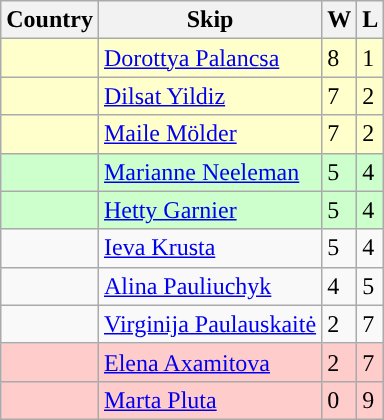<table class=wikitable>
<tr>
<th>Country</th>
<th>Skip</th>
<th>W</th>
<th>L</th>
</tr>
<tr style="background:#ffffcc;">
<td></td>
<td><a href='#'>Dorottya Palancsa</a></td>
<td>8</td>
<td>1</td>
</tr>
<tr style="background:#ffffcc;">
<td></td>
<td><a href='#'>Dilsat Yildiz</a></td>
<td>7</td>
<td>2</td>
</tr>
<tr style="background:#ffffcc;">
<td></td>
<td><a href='#'>Maile Mölder</a></td>
<td>7</td>
<td>2</td>
</tr>
<tr style="background:#ccffcc;">
<td></td>
<td><a href='#'>Marianne Neeleman</a></td>
<td>5</td>
<td>4</td>
</tr>
<tr style="background:#ccffcc;">
<td></td>
<td><a href='#'>Hetty Garnier</a></td>
<td>5</td>
<td>4</td>
</tr>
<tr>
<td></td>
<td><a href='#'>Ieva Krusta</a></td>
<td>5</td>
<td>4</td>
</tr>
<tr>
<td></td>
<td><a href='#'>Alina Pauliuchyk</a></td>
<td>4</td>
<td>5</td>
</tr>
<tr>
<td></td>
<td><a href='#'>Virginija Paulauskaitė</a></td>
<td>2</td>
<td>7</td>
</tr>
<tr style="background:#ffcccc;">
<td></td>
<td><a href='#'>Elena Axamitova</a></td>
<td>2</td>
<td>7</td>
</tr>
<tr style="background:#ffcccc;">
<td></td>
<td><a href='#'>Marta Pluta</a></td>
<td>0</td>
<td>9</td>
</tr>
</table>
